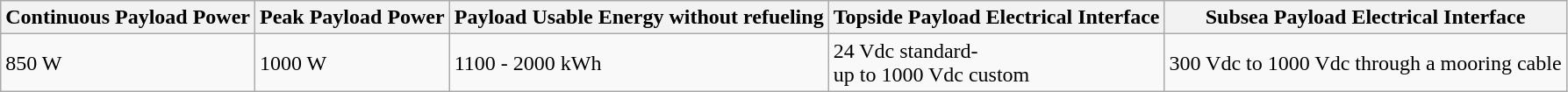<table class="wikitable">
<tr>
<th>Continuous Payload Power</th>
<th>Peak Payload Power</th>
<th>Payload Usable Energy without refueling</th>
<th>Topside Payload Electrical Interface</th>
<th>Subsea Payload Electrical Interface</th>
</tr>
<tr>
<td>850 W</td>
<td>1000 W</td>
<td>1100 - 2000 kWh</td>
<td>24 Vdc standard-<br>up to 1000 Vdc custom</td>
<td>300 Vdc to 1000 Vdc through a mooring cable</td>
</tr>
</table>
